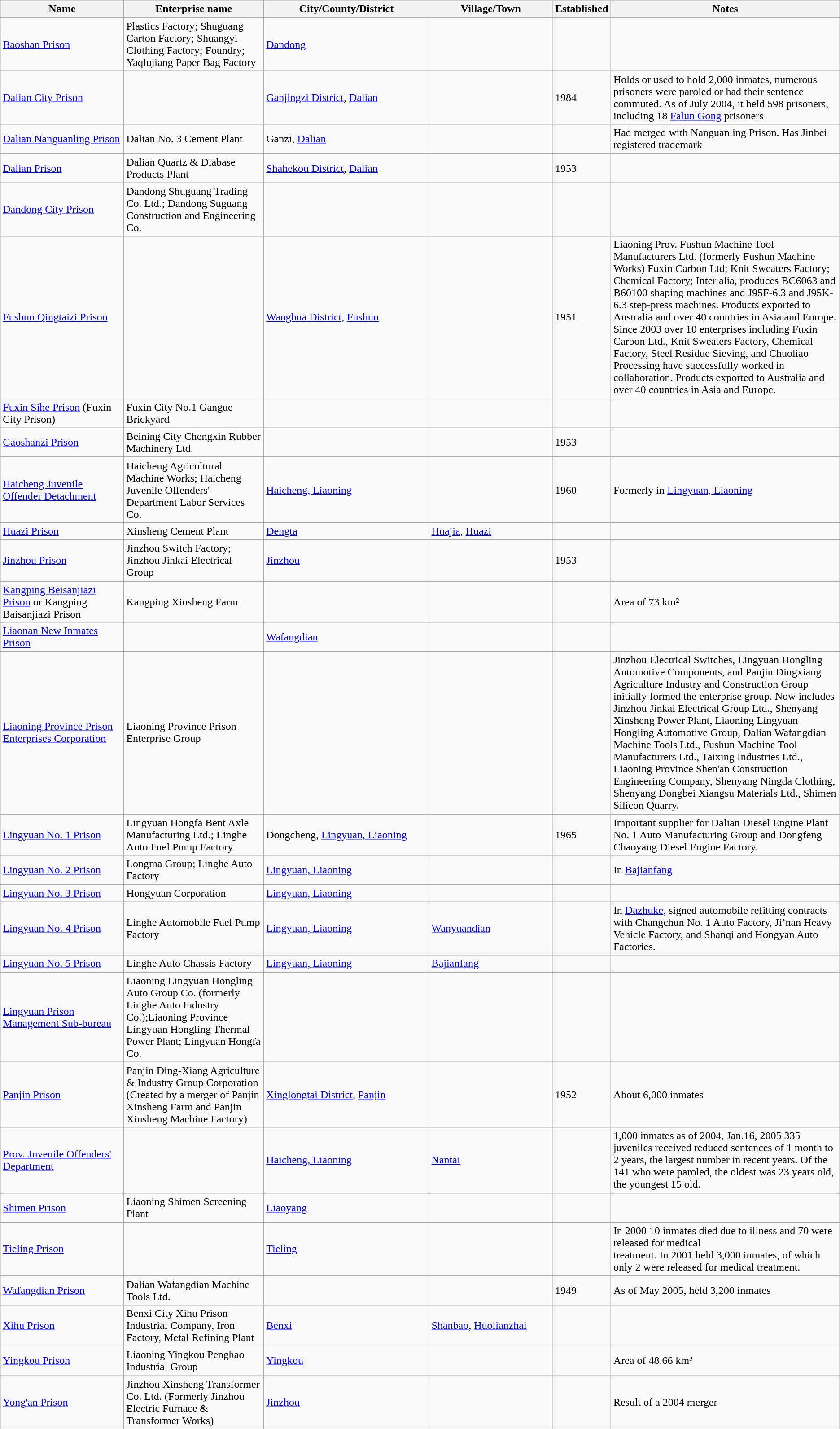<table class="wikitable">
<tr>
<th width=15%>Name</th>
<th width=17%>Enterprise name</th>
<th width=20%>City/County/District</th>
<th width=15%>Village/Town</th>
<th width=5%>Established</th>
<th width=28%>Notes</th>
</tr>
<tr>
<td><a href='#'>Baoshan Prison</a></td>
<td>Plastics Factory; Shuguang Carton Factory; Shuangyi Clothing Factory; Foundry; Yaqlujiang Paper Bag Factory</td>
<td><a href='#'>Dandong</a></td>
<td></td>
<td></td>
<td></td>
</tr>
<tr>
<td><a href='#'>Dalian City Prison</a></td>
<td></td>
<td><a href='#'>Ganjingzi District</a>, <a href='#'>Dalian</a></td>
<td></td>
<td>1984</td>
<td>Holds or used to hold 2,000 inmates, numerous prisoners were paroled or had their sentence commuted. As of July 2004, it held 598 prisoners, including 18 <a href='#'>Falun Gong</a> prisoners</td>
</tr>
<tr>
<td><a href='#'>Dalian Nanguanling Prison</a></td>
<td>Dalian No. 3 Cement Plant</td>
<td>Ganzi, <a href='#'>Dalian</a></td>
<td></td>
<td></td>
<td>Had merged with Nanguanling Prison. Has Jinbei registered trademark</td>
</tr>
<tr>
<td><a href='#'>Dalian Prison</a></td>
<td>Dalian Quartz & Diabase Products Plant</td>
<td><a href='#'>Shahekou District</a>, <a href='#'>Dalian</a></td>
<td></td>
<td>1953</td>
<td></td>
</tr>
<tr>
<td><a href='#'>Dandong City Prison</a></td>
<td>Dandong Shuguang Trading Co. Ltd.; Dandong Suguang Construction and Engineering Co.</td>
<td></td>
<td></td>
<td></td>
<td></td>
</tr>
<tr>
<td><a href='#'>Fushun Qingtaizi Prison</a></td>
<td></td>
<td><a href='#'>Wanghua District</a>, <a href='#'>Fushun</a></td>
<td></td>
<td>1951</td>
<td>Liaoning Prov. Fushun Machine Tool Manufacturers Ltd. (formerly Fushun Machine Works) Fuxin Carbon Ltd; Knit Sweaters Factory; Chemical Factory; Inter alia, produces BC6063 and B60100 shaping machines and J95F-6.3 and J95K-6.3 step-press machines. Products exported to Australia and over 40 countries in Asia and Europe. Since 2003 over 10 enterprises including Fuxin Carbon Ltd., Knit Sweaters Factory, Chemical Factory, Steel Residue Sieving, and Chuoliao Processing have successfully worked in collaboration. Products exported to Australia and over 40 countries in Asia and Europe.</td>
</tr>
<tr>
<td><a href='#'>Fuxin Sihe Prison</a> (Fuxin City Prison)</td>
<td>Fuxin City No.1 Gangue Brickyard</td>
<td></td>
<td></td>
<td></td>
<td></td>
</tr>
<tr>
<td><a href='#'>Gaoshanzi Prison</a></td>
<td>Beining City Chengxin Rubber Machinery Ltd.</td>
<td></td>
<td></td>
<td>1953</td>
<td></td>
</tr>
<tr>
<td><a href='#'>Haicheng Juvenile Offender Detachment</a></td>
<td>Haicheng Agricultural Machine Works; Haicheng Juvenile Offenders' Department Labor Services Co.</td>
<td><a href='#'>Haicheng, Liaoning</a></td>
<td></td>
<td>1960</td>
<td>Formerly in <a href='#'>Lingyuan, Liaoning</a></td>
</tr>
<tr>
<td><a href='#'>Huazi Prison</a></td>
<td>Xinsheng Cement Plant</td>
<td><a href='#'>Dengta</a></td>
<td><a href='#'>Huajia</a>, <a href='#'>Huazi</a></td>
<td></td>
<td></td>
</tr>
<tr>
<td><a href='#'>Jinzhou Prison</a></td>
<td>Jinzhou Switch Factory; Jinzhou Jinkai Electrical Group</td>
<td><a href='#'>Jinzhou</a></td>
<td></td>
<td>1953</td>
<td></td>
</tr>
<tr>
<td><a href='#'>Kangping Beisanjiazi Prison</a> or Kangping Baisanjiazi Prison</td>
<td>Kangping Xinsheng Farm</td>
<td></td>
<td></td>
<td></td>
<td>Area of 73 km²</td>
</tr>
<tr>
<td><a href='#'>Liaonan New Inmates Prison</a></td>
<td></td>
<td><a href='#'>Wafangdian</a></td>
<td></td>
<td></td>
<td></td>
</tr>
<tr>
<td><a href='#'>Liaoning Province Prison Enterprises Corporation</a></td>
<td>Liaoning Province Prison Enterprise Group</td>
<td></td>
<td></td>
<td></td>
<td>Jinzhou Electrical Switches, Lingyuan Hongling Automotive Components, and Panjin Dingxiang Agriculture Industry and Construction Group initially formed the enterprise group. Now includes Jinzhou Jinkai Electrical Group Ltd., Shenyang Xinsheng Power Plant, Liaoning Lingyuan Hongling Automotive Group, Dalian Wafangdian Machine Tools Ltd., Fushun Machine Tool Manufacturers Ltd., Taixing Industries Ltd., Liaoning Province Shen'an Construction Engineering Company, Shenyang Ningda Clothing, Shenyang Dongbei Xiangsu Materials Ltd., Shimen Silicon Quarry.</td>
</tr>
<tr>
<td><a href='#'>Lingyuan No. 1 Prison</a></td>
<td>Lingyuan Hongfa Bent Axle Manufacturing Ltd.; Linghe Auto Fuel Pump Factory</td>
<td>Dongcheng, <a href='#'>Lingyuan, Liaoning</a></td>
<td></td>
<td>1965</td>
<td>Important supplier for Dalian Diesel Engine Plant No. 1 Auto Manufacturing Group and Dongfeng Chaoyang Diesel Engine Factory.</td>
</tr>
<tr>
<td><a href='#'>Lingyuan No. 2 Prison</a></td>
<td>Longma Group; Linghe Auto Factory</td>
<td><a href='#'>Lingyuan, Liaoning</a></td>
<td></td>
<td></td>
<td>In <a href='#'>Bajianfang</a></td>
</tr>
<tr>
<td><a href='#'>Lingyuan No. 3 Prison</a></td>
<td>Hongyuan Corporation</td>
<td><a href='#'>Lingyuan, Liaoning</a></td>
<td></td>
<td></td>
<td></td>
</tr>
<tr>
<td><a href='#'>Lingyuan No. 4 Prison</a></td>
<td>Linghe Automobile Fuel Pump Factory</td>
<td><a href='#'>Lingyuan, Liaoning</a></td>
<td><a href='#'>Wanyuandian</a></td>
<td></td>
<td>In <a href='#'>Dazhuke</a>, signed automobile refitting contracts with Changchun No. 1 Auto Factory, Ji’nan Heavy Vehicle Factory, and Shanqi and Hongyan Auto Factories.</td>
</tr>
<tr>
<td><a href='#'>Lingyuan No. 5 Prison</a></td>
<td>Linghe Auto Chassis Factory</td>
<td><a href='#'>Lingyuan, Liaoning</a></td>
<td><a href='#'>Bajianfang</a></td>
<td></td>
<td></td>
</tr>
<tr>
<td><a href='#'>Lingyuan Prison Management Sub-bureau</a></td>
<td>Liaoning Lingyuan Hongling Auto Group Co. (formerly Linghe Auto Industry Co.);Liaoning Province Lingyuan Hongling Thermal Power Plant; Lingyuan Hongfa Co.</td>
<td></td>
<td></td>
<td></td>
<td></td>
</tr>
<tr>
<td><a href='#'>Panjin Prison</a></td>
<td>Panjin Ding-Xiang Agriculture & Industry Group Corporation (Created by a merger of Panjin Xinsheng Farm and Panjin Xinsheng Machine Factory)</td>
<td><a href='#'>Xinglongtai District</a>, <a href='#'>Panjin</a></td>
<td></td>
<td>1952</td>
<td>About 6,000 inmates</td>
</tr>
<tr>
<td><a href='#'>Prov. Juvenile Offenders' Department</a></td>
<td></td>
<td><a href='#'>Haicheng, Liaoning</a></td>
<td><a href='#'>Nantai</a></td>
<td></td>
<td>1,000 inmates as of 2004, Jan.16, 2005 335 juveniles received reduced sentences of 1 month to 2 years, the largest number in recent years. Of the 141 who were paroled, the oldest was 23 years old, the youngest 15 old.</td>
</tr>
<tr>
<td><a href='#'>Shimen Prison</a></td>
<td>Liaoning Shimen Screening Plant</td>
<td><a href='#'>Liaoyang</a></td>
<td></td>
<td></td>
<td></td>
</tr>
<tr>
<td><a href='#'>Tieling Prison</a></td>
<td></td>
<td><a href='#'>Tieling</a></td>
<td></td>
<td></td>
<td>In 2000 10 inmates died due to illness and 70 were released for medical<br>treatment. In 2001 held 3,000 inmates, of which only 2 were released for medical treatment.</td>
</tr>
<tr>
<td><a href='#'>Wafangdian Prison</a></td>
<td>Dalian Wafangdian Machine Tools Ltd.</td>
<td></td>
<td></td>
<td>1949</td>
<td>As of May 2005, held 3,200 inmates</td>
</tr>
<tr>
<td><a href='#'>Xihu Prison</a></td>
<td>Benxi City Xihu Prison Industrial Company, Iron Factory, Metal Refining Plant</td>
<td><a href='#'>Benxi</a></td>
<td><a href='#'>Shanbao</a>, <a href='#'>Huolianzhai</a></td>
<td></td>
<td></td>
</tr>
<tr>
<td><a href='#'>Yingkou Prison</a></td>
<td>Liaoning Yingkou Penghao Industrial Group</td>
<td><a href='#'>Yingkou</a></td>
<td></td>
<td></td>
<td>Area of 48.66 km²</td>
</tr>
<tr>
<td><a href='#'>Yong'an Prison</a></td>
<td>Jinzhou Xinsheng Transformer Co. Ltd. (Formerly Jinzhou Electric Furnace & Transformer Works)</td>
<td><a href='#'>Jinzhou</a></td>
<td></td>
<td></td>
<td>Result of a 2004 merger</td>
</tr>
<tr>
</tr>
</table>
